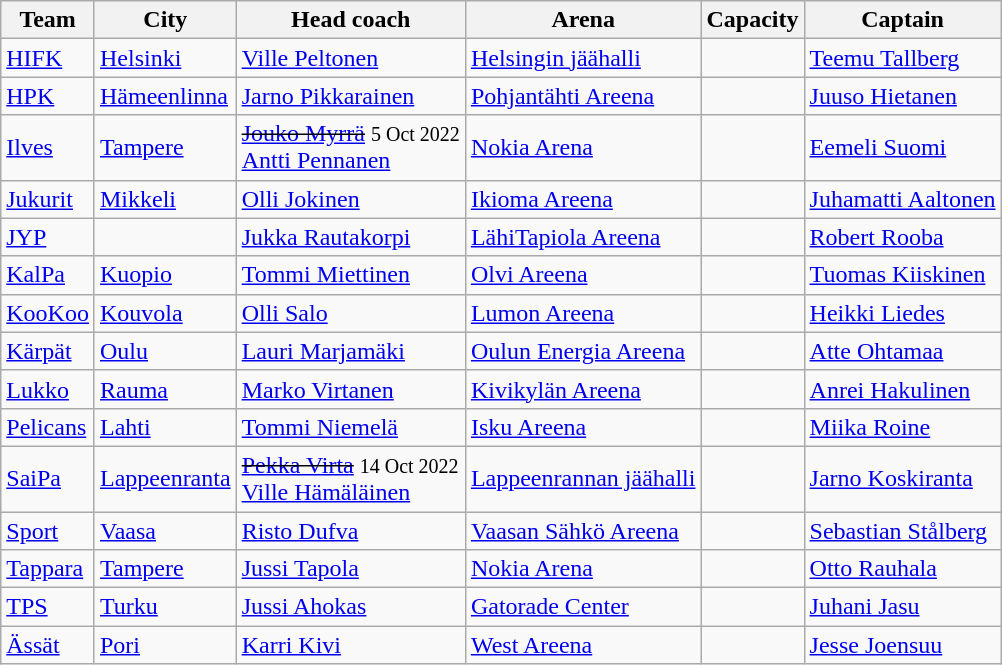<table class="wikitable sortable">
<tr>
<th>Team</th>
<th>City</th>
<th>Head coach</th>
<th>Arena</th>
<th>Capacity</th>
<th>Captain</th>
</tr>
<tr>
<td><a href='#'>HIFK</a></td>
<td><a href='#'>Helsinki</a></td>
<td><a href='#'>Ville Peltonen</a></td>
<td><a href='#'>Helsingin jäähalli</a></td>
<td></td>
<td><a href='#'>Teemu Tallberg</a></td>
</tr>
<tr>
<td><a href='#'>HPK</a></td>
<td><a href='#'>Hämeenlinna</a></td>
<td><a href='#'>Jarno Pikkarainen</a></td>
<td><a href='#'>Pohjantähti Areena</a></td>
<td></td>
<td><a href='#'>Juuso Hietanen</a></td>
</tr>
<tr>
<td><a href='#'>Ilves</a></td>
<td><a href='#'>Tampere</a></td>
<td><s><a href='#'>Jouko Myrrä</a></s> <small>5 Oct 2022</small><br><a href='#'>Antti Pennanen</a></td>
<td><a href='#'>Nokia Arena</a></td>
<td></td>
<td><a href='#'>Eemeli Suomi</a></td>
</tr>
<tr>
<td><a href='#'>Jukurit</a></td>
<td><a href='#'>Mikkeli</a></td>
<td><a href='#'>Olli Jokinen</a></td>
<td><a href='#'>Ikioma Areena</a></td>
<td></td>
<td><a href='#'>Juhamatti Aaltonen</a></td>
</tr>
<tr>
<td><a href='#'>JYP</a></td>
<td></td>
<td><a href='#'>Jukka Rautakorpi</a></td>
<td><a href='#'>LähiTapiola Areena</a></td>
<td></td>
<td><a href='#'>Robert Rooba</a></td>
</tr>
<tr>
<td><a href='#'>KalPa</a></td>
<td><a href='#'>Kuopio</a></td>
<td><a href='#'>Tommi Miettinen</a></td>
<td><a href='#'>Olvi Areena</a></td>
<td></td>
<td><a href='#'>Tuomas Kiiskinen</a></td>
</tr>
<tr>
<td><a href='#'>KooKoo</a></td>
<td><a href='#'>Kouvola</a></td>
<td><a href='#'>Olli Salo</a></td>
<td><a href='#'>Lumon Areena</a></td>
<td></td>
<td><a href='#'>Heikki Liedes</a></td>
</tr>
<tr>
<td><a href='#'>Kärpät</a></td>
<td><a href='#'>Oulu</a></td>
<td><a href='#'>Lauri Marjamäki</a></td>
<td><a href='#'>Oulun Energia Areena</a></td>
<td></td>
<td><a href='#'>Atte Ohtamaa</a></td>
</tr>
<tr>
<td><a href='#'>Lukko</a></td>
<td><a href='#'>Rauma</a></td>
<td><a href='#'>Marko Virtanen</a></td>
<td><a href='#'>Kivikylän Areena</a></td>
<td></td>
<td><a href='#'>Anrei Hakulinen</a></td>
</tr>
<tr>
<td><a href='#'>Pelicans</a></td>
<td><a href='#'>Lahti</a></td>
<td><a href='#'>Tommi Niemelä</a></td>
<td><a href='#'>Isku Areena</a></td>
<td></td>
<td><a href='#'>Miika Roine</a></td>
</tr>
<tr>
<td><a href='#'>SaiPa</a></td>
<td><a href='#'>Lappeenranta</a></td>
<td><s><a href='#'>Pekka Virta</a></s> <small>14 Oct 2022</small><br><a href='#'>Ville Hämäläinen</a></td>
<td><a href='#'>Lappeenrannan jäähalli</a></td>
<td></td>
<td><a href='#'>Jarno Koskiranta</a></td>
</tr>
<tr>
<td><a href='#'>Sport</a></td>
<td><a href='#'>Vaasa</a></td>
<td><a href='#'>Risto Dufva</a></td>
<td><a href='#'>Vaasan Sähkö Areena</a></td>
<td></td>
<td><a href='#'>Sebastian Stålberg</a></td>
</tr>
<tr>
<td><a href='#'>Tappara</a></td>
<td><a href='#'>Tampere</a></td>
<td><a href='#'>Jussi Tapola</a></td>
<td><a href='#'>Nokia Arena</a></td>
<td></td>
<td><a href='#'>Otto Rauhala</a></td>
</tr>
<tr>
<td><a href='#'>TPS</a></td>
<td><a href='#'>Turku</a></td>
<td><a href='#'>Jussi Ahokas</a></td>
<td><a href='#'>Gatorade Center</a></td>
<td></td>
<td><a href='#'>Juhani Jasu</a></td>
</tr>
<tr>
<td><a href='#'>Ässät</a></td>
<td><a href='#'>Pori</a></td>
<td><a href='#'>Karri Kivi</a></td>
<td><a href='#'>West Areena</a></td>
<td></td>
<td><a href='#'>Jesse Joensuu</a></td>
</tr>
</table>
